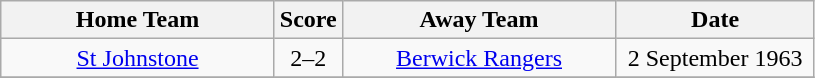<table class="wikitable" style="text-align:center;">
<tr>
<th width=175>Home Team</th>
<th width=20>Score</th>
<th width=175>Away Team</th>
<th width= 125>Date</th>
</tr>
<tr>
<td><a href='#'>St Johnstone</a></td>
<td>2–2</td>
<td><a href='#'>Berwick Rangers</a></td>
<td>2 September 1963</td>
</tr>
<tr>
</tr>
</table>
